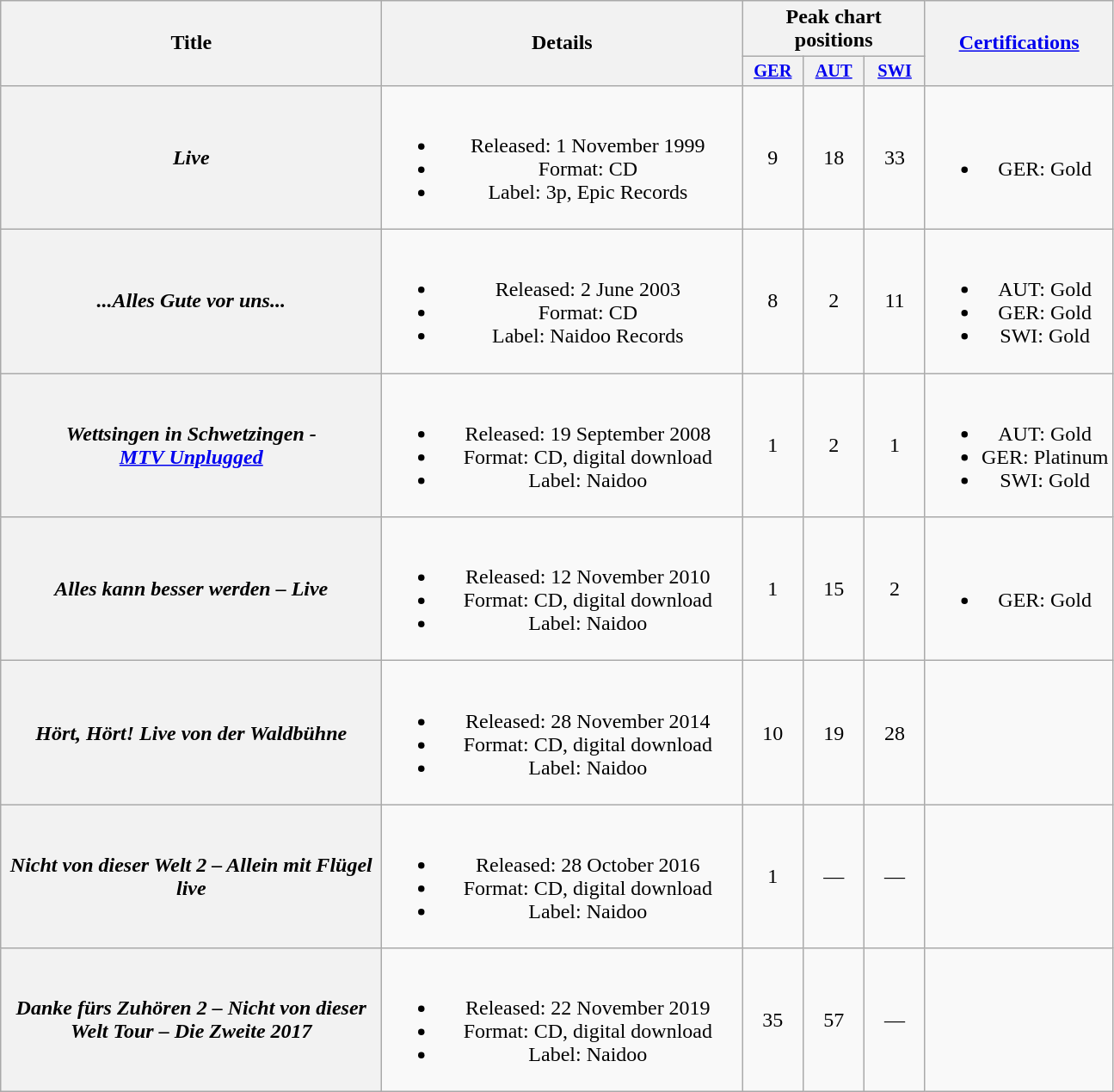<table class="wikitable plainrowheaders" style="text-align:center;" border="1">
<tr>
<th scope="col" rowspan="2" style="width:18em;">Title</th>
<th scope="col" rowspan="2" style="width:17em;">Details</th>
<th scope="col" colspan="3">Peak chart positions</th>
<th scope="col" rowspan="2"><a href='#'>Certifications</a></th>
</tr>
<tr>
<th scope="col" style="width:3em;font-size:85%;"><a href='#'>GER</a><br></th>
<th scope="col" style="width:3em;font-size:85%;"><a href='#'>AUT</a><br></th>
<th scope="col" style="width:3em;font-size:85%;"><a href='#'>SWI</a><br></th>
</tr>
<tr>
<th scope="row"><em>Live</em></th>
<td><br><ul><li>Released: 1 November 1999</li><li>Format: CD</li><li>Label: 3p, Epic Records</li></ul></td>
<td>9</td>
<td>18</td>
<td>33</td>
<td><br><ul><li>GER: Gold</li></ul></td>
</tr>
<tr>
<th scope="row"><em>...Alles Gute vor uns...</em></th>
<td><br><ul><li>Released: 2 June 2003</li><li>Format: CD</li><li>Label: Naidoo Records</li></ul></td>
<td>8</td>
<td>2</td>
<td>11</td>
<td><br><ul><li>AUT: Gold</li><li>GER: Gold</li><li>SWI: Gold</li></ul></td>
</tr>
<tr>
<th scope="row"><em>Wettsingen in Schwetzingen - <br> <a href='#'>MTV Unplugged</a></em></th>
<td><br><ul><li>Released: 19 September 2008</li><li>Format: CD, digital download</li><li>Label: Naidoo</li></ul></td>
<td>1</td>
<td>2</td>
<td>1</td>
<td><br><ul><li>AUT: Gold</li><li>GER: Platinum</li><li>SWI: Gold</li></ul></td>
</tr>
<tr>
<th scope="row"><em>Alles kann besser werden – Live</em></th>
<td><br><ul><li>Released: 12 November 2010</li><li>Format: CD, digital download</li><li>Label: Naidoo</li></ul></td>
<td>1</td>
<td>15</td>
<td>2</td>
<td><br><ul><li>GER: Gold</li></ul></td>
</tr>
<tr>
<th scope="row"><em>Hört, Hört! Live von der Waldbühne</em></th>
<td><br><ul><li>Released: 28 November 2014</li><li>Format: CD, digital download</li><li>Label: Naidoo</li></ul></td>
<td>10</td>
<td>19</td>
<td>28</td>
<td></td>
</tr>
<tr>
<th scope="row"><em>Nicht von dieser Welt 2 – Allein mit Flügel live</em></th>
<td><br><ul><li>Released: 28 October 2016</li><li>Format: CD, digital download</li><li>Label: Naidoo</li></ul></td>
<td>1</td>
<td>—</td>
<td>—</td>
<td></td>
</tr>
<tr>
<th scope="row"><em>Danke fürs Zuhören 2 – Nicht von dieser Welt Tour – Die Zweite 2017</em></th>
<td><br><ul><li>Released: 22 November 2019</li><li>Format: CD, digital download</li><li>Label: Naidoo</li></ul></td>
<td>35</td>
<td>57</td>
<td>—</td>
<td></td>
</tr>
</table>
